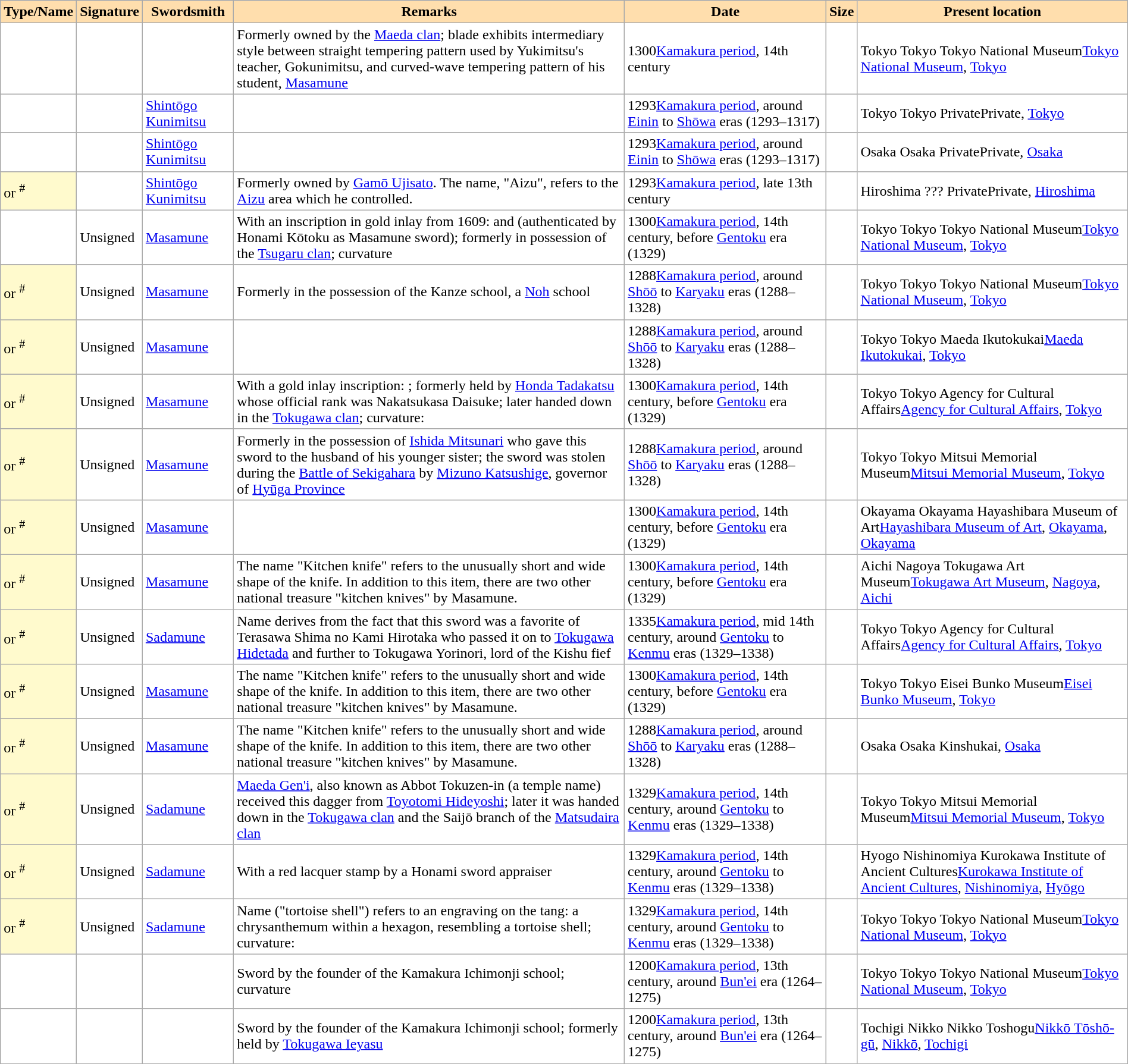<table class="wikitable" style="width:100%; background:#fff;">
<tr>
<th style="background:#ffdead;">Type/Name</th>
<th style="background:#ffdead;">Signature</th>
<th style="background:#ffdead;">Swordsmith</th>
<th style="background:#ffdead;">Remarks</th>
<th style="background:#ffdead;">Date</th>
<th style="background:#ffdead;">Size</th>
<th style="background:#ffdead;">Present location</th>
</tr>
<tr>
<td></td>
<td></td>
<td></td>
<td>Formerly owned by the <a href='#'>Maeda clan</a>; blade exhibits intermediary style between straight tempering pattern used by Yukimitsu's teacher, Gokunimitsu, and curved-wave tempering pattern of his student, <a href='#'>Masamune</a></td>
<td><span>1300</span><a href='#'>Kamakura period</a>, 14th century</td>
<td></td>
<td><span>Tokyo Tokyo Tokyo National Museum</span><a href='#'>Tokyo National Museum</a>, <a href='#'>Tokyo</a></td>
</tr>
<tr>
<td></td>
<td></td>
<td><a href='#'>Shintōgo Kunimitsu</a></td>
<td></td>
<td><span>1293</span><a href='#'>Kamakura period</a>, around <a href='#'>Einin</a> to <a href='#'>Shōwa</a> eras (1293–1317)</td>
<td></td>
<td><span>Tokyo Tokyo Private</span>Private, <a href='#'>Tokyo</a></td>
</tr>
<tr>
<td></td>
<td></td>
<td><a href='#'>Shintōgo Kunimitsu</a></td>
<td></td>
<td><span>1293</span><a href='#'>Kamakura period</a>, around <a href='#'>Einin</a> to <a href='#'>Shōwa</a> eras (1293–1317)</td>
<td></td>
<td><span>Osaka Osaka Private</span>Private, <a href='#'>Osaka</a></td>
</tr>
<tr>
<td style="background:LemonChiffon;"> or <sup>#</sup></td>
<td></td>
<td><a href='#'>Shintōgo Kunimitsu</a></td>
<td>Formerly owned by <a href='#'>Gamō Ujisato</a>. The name, "Aizu", refers to the <a href='#'>Aizu</a> area which he controlled.</td>
<td><span>1293</span><a href='#'>Kamakura period</a>, late 13th century</td>
<td></td>
<td><span>Hiroshima ??? Private</span>Private, <a href='#'>Hiroshima</a></td>
</tr>
<tr>
<td></td>
<td>Unsigned</td>
<td><a href='#'>Masamune</a></td>
<td>With an inscription in gold inlay from 1609:  and  (authenticated by Honami Kōtoku as Masamune sword); formerly in possession of the <a href='#'>Tsugaru clan</a>; curvature </td>
<td><span>1300</span><a href='#'>Kamakura period</a>, 14th century, before <a href='#'>Gentoku</a> era (1329)</td>
<td></td>
<td><span>Tokyo Tokyo Tokyo National Museum</span><a href='#'>Tokyo National Museum</a>, <a href='#'>Tokyo</a></td>
</tr>
<tr>
<td style="background:LemonChiffon;"> or <sup>#</sup></td>
<td>Unsigned</td>
<td><a href='#'>Masamune</a></td>
<td>Formerly in the possession of the Kanze school, a <a href='#'>Noh</a> school</td>
<td><span>1288</span><a href='#'>Kamakura period</a>, around <a href='#'>Shōō</a> to <a href='#'>Karyaku</a> eras (1288–1328)</td>
<td></td>
<td><span>Tokyo Tokyo Tokyo National Museum</span><a href='#'>Tokyo National Museum</a>, <a href='#'>Tokyo</a></td>
</tr>
<tr>
<td style="background:LemonChiffon;"> or <sup>#</sup></td>
<td>Unsigned</td>
<td><a href='#'>Masamune</a></td>
<td></td>
<td><span>1288</span><a href='#'>Kamakura period</a>, around <a href='#'>Shōō</a> to <a href='#'>Karyaku</a> eras (1288–1328)</td>
<td></td>
<td><span>Tokyo Tokyo Maeda Ikutokukai</span><a href='#'>Maeda Ikutokukai</a>, <a href='#'>Tokyo</a></td>
</tr>
<tr>
<td style="background:LemonChiffon;"> or <sup>#</sup></td>
<td>Unsigned</td>
<td><a href='#'>Masamune</a></td>
<td>With a gold inlay inscription: ; formerly held by <a href='#'>Honda Tadakatsu</a> whose official rank was Nakatsukasa Daisuke; later handed down in the <a href='#'>Tokugawa clan</a>; curvature: </td>
<td><span>1300</span><a href='#'>Kamakura period</a>, 14th century, before <a href='#'>Gentoku</a> era (1329)</td>
<td></td>
<td><span>Tokyo Tokyo Agency for Cultural Affairs</span><a href='#'>Agency for Cultural Affairs</a>, <a href='#'>Tokyo</a></td>
</tr>
<tr>
<td style="background:LemonChiffon;"> or <sup>#</sup></td>
<td>Unsigned</td>
<td><a href='#'>Masamune</a></td>
<td>Formerly in the possession of <a href='#'>Ishida Mitsunari</a> who gave this sword to the husband of his younger sister; the sword was stolen during the <a href='#'>Battle of Sekigahara</a> by <a href='#'>Mizuno Katsushige</a>, governor of <a href='#'>Hyūga Province</a></td>
<td><span>1288</span><a href='#'>Kamakura period</a>, around <a href='#'>Shōō</a> to <a href='#'>Karyaku</a> eras (1288–1328)</td>
<td></td>
<td><span>Tokyo Tokyo Mitsui Memorial Museum</span><a href='#'>Mitsui Memorial Museum</a>, <a href='#'>Tokyo</a></td>
</tr>
<tr>
<td style="background:LemonChiffon;"> or <sup>#</sup></td>
<td>Unsigned</td>
<td><a href='#'>Masamune</a></td>
<td></td>
<td><span>1300</span><a href='#'>Kamakura period</a>, 14th century, before <a href='#'>Gentoku</a> era (1329)</td>
<td></td>
<td><span>Okayama Okayama Hayashibara Museum of Art</span><a href='#'>Hayashibara Museum of Art</a>, <a href='#'>Okayama</a>, <a href='#'>Okayama</a></td>
</tr>
<tr>
<td style="background:LemonChiffon;"> or <sup>#</sup></td>
<td>Unsigned</td>
<td><a href='#'>Masamune</a></td>
<td>The name "Kitchen knife" refers to the unusually short and wide shape of the knife. In addition to this item, there are two other national treasure "kitchen knives" by Masamune.</td>
<td><span>1300</span><a href='#'>Kamakura period</a>, 14th century, before <a href='#'>Gentoku</a> era (1329)</td>
<td></td>
<td><span>Aichi Nagoya Tokugawa Art Museum</span><a href='#'>Tokugawa Art Museum</a>, <a href='#'>Nagoya</a>, <a href='#'>Aichi</a></td>
</tr>
<tr>
<td style="background:LemonChiffon;"> or <sup>#</sup></td>
<td>Unsigned</td>
<td><a href='#'>Sadamune</a></td>
<td>Name derives from the fact that this sword was a favorite of Terasawa Shima no Kami Hirotaka who passed it on to <a href='#'>Tokugawa Hidetada</a> and further to Tokugawa Yorinori, lord of the Kishu fief</td>
<td><span>1335</span><a href='#'>Kamakura period</a>, mid 14th century, around <a href='#'>Gentoku</a> to <a href='#'>Kenmu</a> eras (1329–1338)</td>
<td></td>
<td><span>Tokyo Tokyo Agency for Cultural Affairs</span><a href='#'>Agency for Cultural Affairs</a>, <a href='#'>Tokyo</a></td>
</tr>
<tr>
<td style="background:LemonChiffon;"> or <sup>#</sup></td>
<td>Unsigned</td>
<td><a href='#'>Masamune</a></td>
<td>The name "Kitchen knife" refers to the unusually short and wide shape of the knife. In addition to this item, there are two other national treasure "kitchen knives" by Masamune.</td>
<td><span>1300</span><a href='#'>Kamakura period</a>, 14th century, before <a href='#'>Gentoku</a> era (1329)</td>
<td></td>
<td><span>Tokyo Tokyo Eisei Bunko Museum</span><a href='#'>Eisei Bunko Museum</a>, <a href='#'>Tokyo</a></td>
</tr>
<tr>
<td style="background:LemonChiffon;"> or <sup>#</sup></td>
<td>Unsigned</td>
<td><a href='#'>Masamune</a></td>
<td>The name "Kitchen knife" refers to the unusually short and wide shape of the knife. In addition to this item, there are two other national treasure "kitchen knives" by Masamune.</td>
<td><span>1288</span><a href='#'>Kamakura period</a>, around <a href='#'>Shōō</a> to <a href='#'>Karyaku</a> eras (1288–1328)</td>
<td></td>
<td><span>Osaka Osaka Kinshukai</span>, <a href='#'>Osaka</a></td>
</tr>
<tr>
<td style="background:LemonChiffon;"> or <sup>#</sup></td>
<td>Unsigned</td>
<td><a href='#'>Sadamune</a></td>
<td><a href='#'>Maeda Gen'i</a>, also known as Abbot Tokuzen-in (a temple name) received this dagger from <a href='#'>Toyotomi Hideyoshi</a>; later it was handed down in the <a href='#'>Tokugawa clan</a> and the Saijō branch of the <a href='#'>Matsudaira clan</a></td>
<td><span>1329</span><a href='#'>Kamakura period</a>, 14th century, around <a href='#'>Gentoku</a> to <a href='#'>Kenmu</a> eras (1329–1338)</td>
<td></td>
<td><span>Tokyo Tokyo Mitsui Memorial Museum</span><a href='#'>Mitsui Memorial Museum</a>, <a href='#'>Tokyo</a></td>
</tr>
<tr>
<td style="background:LemonChiffon;"> or <sup>#</sup></td>
<td>Unsigned</td>
<td><a href='#'>Sadamune</a></td>
<td>With a red lacquer stamp by a Honami sword appraiser</td>
<td><span>1329</span><a href='#'>Kamakura period</a>, 14th century, around <a href='#'>Gentoku</a> to <a href='#'>Kenmu</a> eras (1329–1338)</td>
<td></td>
<td><span>Hyogo Nishinomiya Kurokawa Institute of Ancient Cultures</span><a href='#'>Kurokawa Institute of Ancient Cultures</a>, <a href='#'>Nishinomiya</a>, <a href='#'>Hyōgo</a></td>
</tr>
<tr>
<td style="background:LemonChiffon;"> or <sup>#</sup></td>
<td>Unsigned</td>
<td><a href='#'>Sadamune</a></td>
<td>Name ("tortoise shell") refers to an engraving on the tang: a chrysanthemum within a hexagon, resembling a tortoise shell; curvature: </td>
<td><span>1329</span><a href='#'>Kamakura period</a>, 14th century, around <a href='#'>Gentoku</a> to <a href='#'>Kenmu</a> eras (1329–1338)</td>
<td></td>
<td><span>Tokyo Tokyo Tokyo National Museum</span><a href='#'>Tokyo National Museum</a>, <a href='#'>Tokyo</a></td>
</tr>
<tr>
<td></td>
<td></td>
<td></td>
<td>Sword by the founder of the Kamakura Ichimonji school; curvature </td>
<td><span>1200</span><a href='#'>Kamakura period</a>, 13th century, around <a href='#'>Bun'ei</a> era (1264–1275)</td>
<td></td>
<td><span>Tokyo Tokyo Tokyo National Museum</span><a href='#'>Tokyo National Museum</a>, <a href='#'>Tokyo</a></td>
</tr>
<tr>
<td></td>
<td></td>
<td></td>
<td>Sword by the founder of the Kamakura Ichimonji school; formerly held by <a href='#'>Tokugawa Ieyasu</a></td>
<td><span>1200</span><a href='#'>Kamakura period</a>, 13th century, around <a href='#'>Bun'ei</a> era (1264–1275)</td>
<td></td>
<td><span>Tochigi Nikko Nikko Toshogu</span><a href='#'>Nikkō Tōshō-gū</a>, <a href='#'>Nikkō</a>, <a href='#'>Tochigi</a></td>
</tr>
</table>
